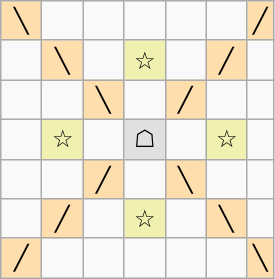<table border="1" class="wikitable">
<tr align=center>
<td width="20" style="background:#ffdead;">╲</td>
<td width="20"> </td>
<td width="20"> </td>
<td width="20"> </td>
<td width="20"> </td>
<td width="20"> </td>
<td style="background:#ffdead;">╱</td>
</tr>
<tr align=center>
<td> </td>
<td style="background:#ffdead;">╲</td>
<td> </td>
<td style="background:#f0f0b0;">☆</td>
<td> </td>
<td style="background:#ffdead;">╱</td>
<td> </td>
</tr>
<tr align=center>
<td> </td>
<td> </td>
<td style="background:#ffdead;">╲</td>
<td> </td>
<td style="background:#ffdead;">╱</td>
<td> </td>
<td> </td>
</tr>
<tr align=center>
<td> </td>
<td style="background:#f0f0b0;">☆</td>
<td> </td>
<td style="background:#e0e0e0;">☖</td>
<td> </td>
<td style="background:#f0f0b0;">☆</td>
<td> </td>
</tr>
<tr align=center>
<td> </td>
<td> </td>
<td style="background:#ffdead;">╱</td>
<td> </td>
<td style="background:#ffdead;">╲</td>
<td> </td>
<td> </td>
</tr>
<tr align=center>
<td> </td>
<td style="background:#ffdead;">╱</td>
<td> </td>
<td style="background:#f0f0b0;">☆</td>
<td> </td>
<td style="background:#ffdead;">╲</td>
<td> </td>
</tr>
<tr align=center>
<td style="background:#ffdead;">╱</td>
<td> </td>
<td> </td>
<td> </td>
<td> </td>
<td> </td>
<td style="background:#ffdead;">╲</td>
</tr>
</table>
